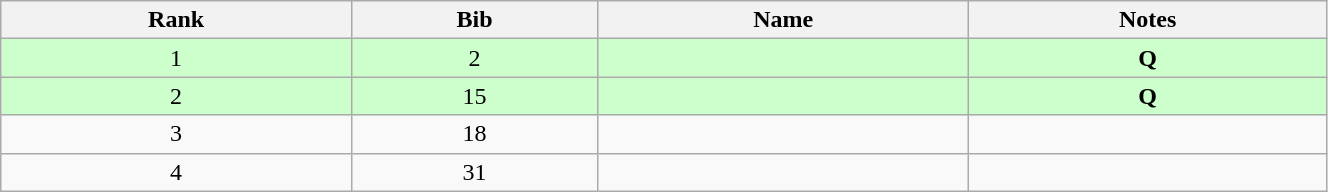<table class="wikitable" style="text-align:center;" width=70%>
<tr>
<th>Rank</th>
<th>Bib</th>
<th>Name</th>
<th>Notes</th>
</tr>
<tr bgcolor="#ccffcc">
<td>1</td>
<td>2</td>
<td align=left></td>
<td><strong>Q</strong></td>
</tr>
<tr bgcolor="#ccffcc">
<td>2</td>
<td>15</td>
<td align=left></td>
<td><strong>Q</strong></td>
</tr>
<tr>
<td>3</td>
<td>18</td>
<td align=left></td>
<td></td>
</tr>
<tr>
<td>4</td>
<td>31</td>
<td align=left></td>
<td></td>
</tr>
</table>
